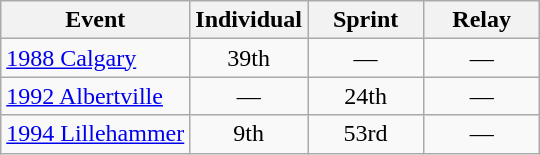<table class="wikitable" style="text-align: center;">
<tr ">
<th>Event</th>
<th style="width:70px;">Individual</th>
<th style="width:70px;">Sprint</th>
<th style="width:70px;">Relay</th>
</tr>
<tr>
<td align=left> <a href='#'>1988 Calgary</a></td>
<td>39th</td>
<td>—</td>
<td>—</td>
</tr>
<tr>
<td align=left> <a href='#'>1992 Albertville</a></td>
<td>—</td>
<td>24th</td>
<td>—</td>
</tr>
<tr>
<td align=left> <a href='#'>1994 Lillehammer</a></td>
<td>9th</td>
<td>53rd</td>
<td>—</td>
</tr>
</table>
